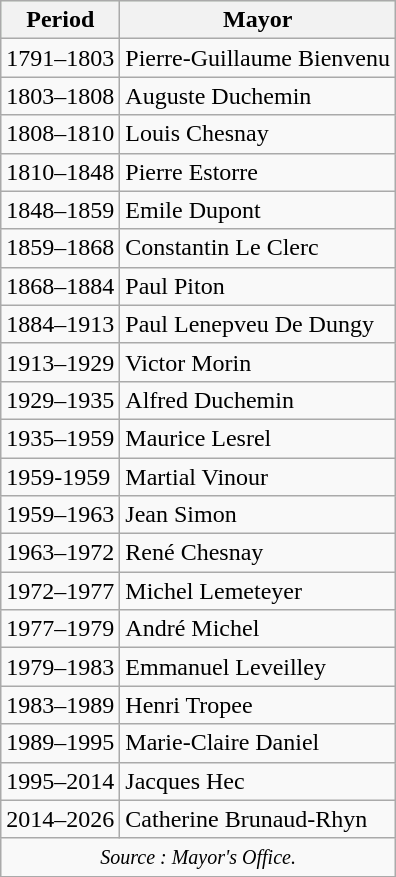<table class="wikitable">
<tr style="background: #ddffdd">
<th>Period</th>
<th>Mayor</th>
</tr>
<tr>
<td align=left>1791–1803</td>
<td>Pierre-Guillaume Bienvenu</td>
</tr>
<tr>
<td align=left>1803–1808</td>
<td>Auguste Duchemin</td>
</tr>
<tr>
<td align=left>1808–1810</td>
<td>Louis Chesnay</td>
</tr>
<tr>
<td align=left>1810–1848</td>
<td>Pierre Estorre</td>
</tr>
<tr>
<td align=left>1848–1859</td>
<td>Emile Dupont</td>
</tr>
<tr>
<td align=left>1859–1868</td>
<td>Constantin Le Clerc</td>
</tr>
<tr>
<td align=left>1868–1884</td>
<td>Paul Piton</td>
</tr>
<tr>
<td align=left>1884–1913</td>
<td>Paul Lenepveu De Dungy</td>
</tr>
<tr>
<td align=left>1913–1929</td>
<td>Victor Morin</td>
</tr>
<tr>
<td align=left>1929–1935</td>
<td>Alfred Duchemin</td>
</tr>
<tr>
<td align=left>1935–1959</td>
<td>Maurice Lesrel</td>
</tr>
<tr>
<td align=left>1959-1959</td>
<td>Martial Vinour</td>
</tr>
<tr>
<td align=left>1959–1963</td>
<td>Jean Simon</td>
</tr>
<tr>
<td align=left>1963–1972</td>
<td>René Chesnay</td>
</tr>
<tr>
<td align=left>1972–1977</td>
<td>Michel Lemeteyer</td>
</tr>
<tr>
<td align=left>1977–1979</td>
<td>André Michel</td>
</tr>
<tr>
<td align=left>1979–1983</td>
<td>Emmanuel Leveilley</td>
</tr>
<tr>
<td align=left>1983–1989</td>
<td>Henri Tropee</td>
</tr>
<tr>
<td align=left>1989–1995</td>
<td>Marie-Claire Daniel</td>
</tr>
<tr>
<td align=left>1995–2014</td>
<td>Jacques Hec</td>
</tr>
<tr>
<td align=left>2014–2026</td>
<td>Catherine Brunaud-Rhyn</td>
</tr>
<tr>
<td colspan="2" align="center"><small> <em>Source : Mayor's Office.</em></small></td>
</tr>
</table>
